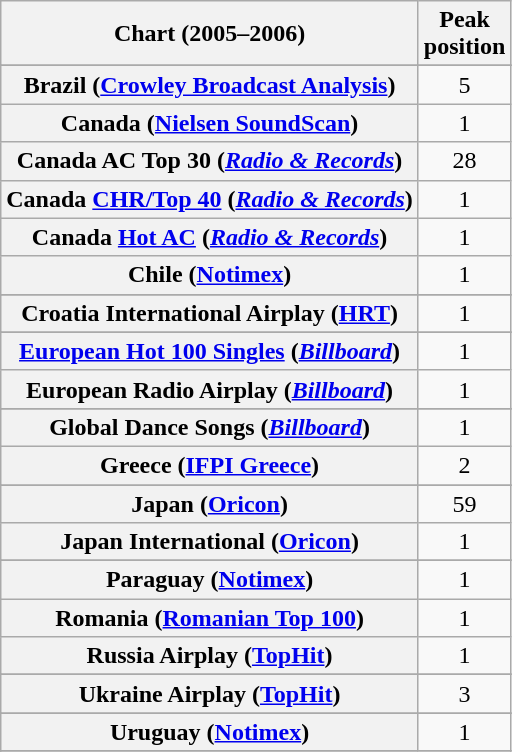<table class="wikitable sortable plainrowheaders" style="text-align:center">
<tr>
<th>Chart (2005–2006)</th>
<th>Peak<br>position</th>
</tr>
<tr>
</tr>
<tr>
</tr>
<tr>
</tr>
<tr>
</tr>
<tr>
<th scope="row">Brazil (<a href='#'>Crowley Broadcast Analysis</a>)</th>
<td>5</td>
</tr>
<tr>
<th scope="row">Canada (<a href='#'>Nielsen SoundScan</a>)</th>
<td>1</td>
</tr>
<tr>
<th scope="row">Canada AC Top 30 (<em><a href='#'>Radio & Records</a></em>)</th>
<td>28</td>
</tr>
<tr>
<th scope="row">Canada <a href='#'>CHR/Top 40</a> (<em><a href='#'>Radio & Records</a></em>)</th>
<td align="center">1</td>
</tr>
<tr>
<th scope="row">Canada <a href='#'>Hot AC</a> (<em><a href='#'>Radio & Records</a></em>)</th>
<td align="center">1</td>
</tr>
<tr>
<th scope="row">Chile (<a href='#'>Notimex</a>)</th>
<td align="center">1</td>
</tr>
<tr>
</tr>
<tr>
<th scope="row">Croatia International Airplay (<a href='#'>HRT</a>)</th>
<td align="center">1</td>
</tr>
<tr>
</tr>
<tr>
</tr>
<tr>
<th scope="row"><a href='#'>European Hot 100 Singles</a> (<em><a href='#'>Billboard</a></em>)</th>
<td>1</td>
</tr>
<tr>
<th scope="row">European Radio Airplay (<em><a href='#'>Billboard</a></em>)</th>
<td>1</td>
</tr>
<tr>
</tr>
<tr>
</tr>
<tr>
</tr>
<tr>
<th scope="row">Global Dance Songs (<em><a href='#'>Billboard</a></em>)</th>
<td>1</td>
</tr>
<tr>
<th scope="row">Greece (<a href='#'>IFPI Greece</a>)</th>
<td>2</td>
</tr>
<tr>
</tr>
<tr>
</tr>
<tr>
</tr>
<tr>
</tr>
<tr>
<th scope="row">Japan (<a href='#'>Oricon</a>)</th>
<td>59</td>
</tr>
<tr>
<th scope="row">Japan International (<a href='#'>Oricon</a>)</th>
<td>1</td>
</tr>
<tr>
</tr>
<tr>
</tr>
<tr>
</tr>
<tr>
</tr>
<tr>
<th scope="row">Paraguay (<a href='#'>Notimex</a>)</th>
<td align="center">1</td>
</tr>
<tr>
<th scope="row">Romania (<a href='#'>Romanian Top 100</a>)</th>
<td>1</td>
</tr>
<tr>
<th scope="row">Russia Airplay (<a href='#'>TopHit</a>)</th>
<td>1</td>
</tr>
<tr>
</tr>
<tr>
</tr>
<tr>
</tr>
<tr>
</tr>
<tr>
<th scope="row">Ukraine Airplay (<a href='#'>TopHit</a>)</th>
<td>3</td>
</tr>
<tr>
</tr>
<tr>
</tr>
<tr>
<th scope="row">Uruguay (<a href='#'>Notimex</a>)</th>
<td align="center">1</td>
</tr>
<tr>
</tr>
<tr>
</tr>
<tr>
</tr>
<tr>
</tr>
<tr>
</tr>
<tr>
</tr>
<tr>
</tr>
</table>
